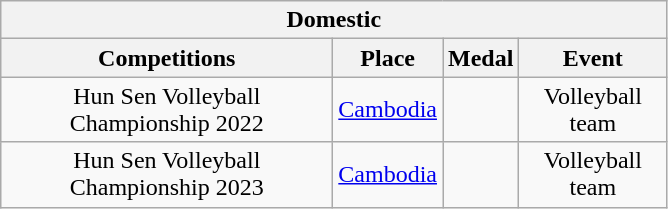<table class="wikitable center col2izq" style="text-align:center;width:445px;">
<tr>
<th colspan="4">Domestic</th>
</tr>
<tr>
<th>Competitions</th>
<th>Place</th>
<th>Medal</th>
<th>Event</th>
</tr>
<tr>
<td>Hun Sen Volleyball Championship 2022</td>
<td> <a href='#'>Cambodia</a></td>
<td></td>
<td>Volleyball team</td>
</tr>
<tr>
<td>Hun Sen Volleyball Championship 2023</td>
<td> <a href='#'>Cambodia</a></td>
<td></td>
<td>Volleyball team</td>
</tr>
</table>
